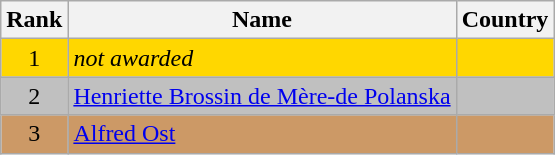<table class="wikitable sortable" style="text-align:center">
<tr>
<th>Rank</th>
<th>Name</th>
<th>Country</th>
</tr>
<tr bgcolor=gold>
<td>1</td>
<td align="left"><em>not awarded</em></td>
<td align="left"></td>
</tr>
<tr bgcolor=silver>
<td>2</td>
<td align="left"><a href='#'>Henriette Brossin de Mère-de Polanska</a></td>
<td align="left"></td>
</tr>
<tr bgcolor=#CC9966>
<td>3</td>
<td align="left"><a href='#'>Alfred Ost</a></td>
<td align="left"></td>
</tr>
</table>
